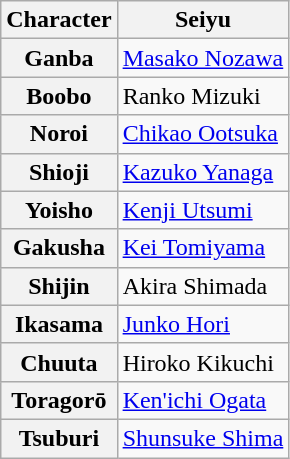<table class="wikitable mw-collapsible">
<tr>
<th>Character</th>
<th>Seiyu</th>
</tr>
<tr>
<th>Ganba</th>
<td><a href='#'>Masako Nozawa</a></td>
</tr>
<tr>
<th>Boobo</th>
<td>Ranko Mizuki</td>
</tr>
<tr>
<th>Noroi</th>
<td><a href='#'>Chikao Ootsuka</a></td>
</tr>
<tr>
<th>Shioji</th>
<td><a href='#'>Kazuko Yanaga</a></td>
</tr>
<tr>
<th>Yoisho</th>
<td><a href='#'>Kenji Utsumi</a></td>
</tr>
<tr>
<th>Gakusha</th>
<td><a href='#'>Kei Tomiyama</a></td>
</tr>
<tr>
<th>Shijin</th>
<td>Akira Shimada</td>
</tr>
<tr>
<th>Ikasama</th>
<td><a href='#'>Junko Hori</a></td>
</tr>
<tr>
<th>Chuuta</th>
<td>Hiroko Kikuchi</td>
</tr>
<tr>
<th>Toragorō</th>
<td><a href='#'>Ken'ichi Ogata</a></td>
</tr>
<tr>
<th>Tsuburi</th>
<td><a href='#'>Shunsuke Shima</a></td>
</tr>
</table>
